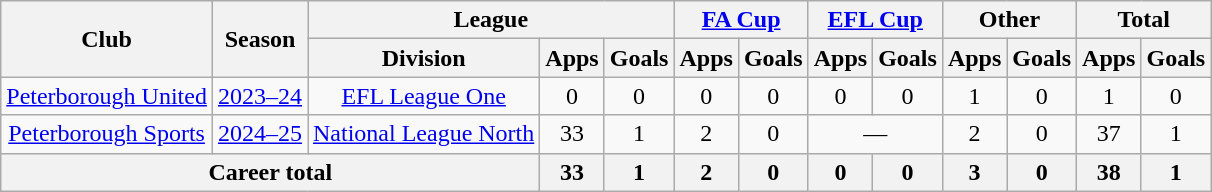<table class="wikitable" style="text-align:center;">
<tr>
<th rowspan="2">Club</th>
<th rowspan="2">Season</th>
<th colspan="3">League</th>
<th colspan="2"><a href='#'>FA Cup</a></th>
<th colspan="2"><a href='#'>EFL Cup</a></th>
<th colspan="2">Other</th>
<th colspan="2">Total</th>
</tr>
<tr>
<th>Division</th>
<th>Apps</th>
<th>Goals</th>
<th>Apps</th>
<th>Goals</th>
<th>Apps</th>
<th>Goals</th>
<th>Apps</th>
<th>Goals</th>
<th>Apps</th>
<th>Goals</th>
</tr>
<tr>
<td><a href='#'>Peterborough United</a></td>
<td><a href='#'>2023–24</a></td>
<td><a href='#'>EFL League One</a></td>
<td>0</td>
<td>0</td>
<td>0</td>
<td>0</td>
<td>0</td>
<td>0</td>
<td>1</td>
<td>0</td>
<td>1</td>
<td>0</td>
</tr>
<tr>
<td><a href='#'>Peterborough Sports</a></td>
<td><a href='#'>2024–25</a></td>
<td><a href='#'>National League North</a></td>
<td>33</td>
<td>1</td>
<td>2</td>
<td>0</td>
<td colspan="2">—</td>
<td>2</td>
<td>0</td>
<td>37</td>
<td>1</td>
</tr>
<tr>
<th colspan="3">Career total</th>
<th>33</th>
<th>1</th>
<th>2</th>
<th>0</th>
<th>0</th>
<th>0</th>
<th>3</th>
<th>0</th>
<th>38</th>
<th>1</th>
</tr>
</table>
